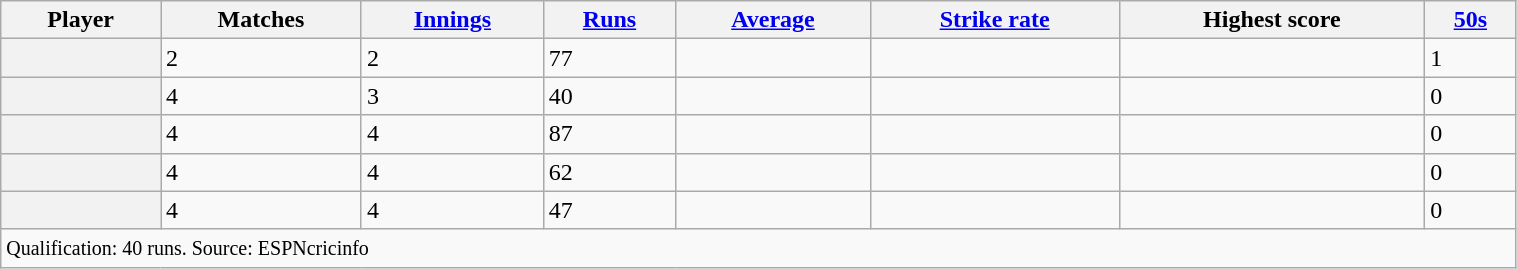<table class="wikitable sortable plainrowheaders" style="width:80%;">
<tr>
<th scope="col">Player</th>
<th scope="col">Matches</th>
<th scope="col"><a href='#'>Innings</a></th>
<th scope="col"><a href='#'>Runs</a></th>
<th scope="col"><a href='#'>Average</a></th>
<th scope="col"><a href='#'>Strike rate</a></th>
<th scope="col">Highest score</th>
<th scope="col"><a href='#'>50s</a></th>
</tr>
<tr>
<th scope="row"></th>
<td>2</td>
<td>2</td>
<td>77</td>
<td></td>
<td></td>
<td></td>
<td>1</td>
</tr>
<tr>
<th scope="row"></th>
<td>4</td>
<td>3</td>
<td>40</td>
<td></td>
<td></td>
<td></td>
<td>0</td>
</tr>
<tr>
<th scope="row"></th>
<td>4</td>
<td>4</td>
<td>87</td>
<td></td>
<td></td>
<td></td>
<td>0</td>
</tr>
<tr>
<th scope="row"></th>
<td>4</td>
<td>4</td>
<td>62</td>
<td></td>
<td></td>
<td></td>
<td>0</td>
</tr>
<tr>
<th scope="row"></th>
<td>4</td>
<td>4</td>
<td>47</td>
<td></td>
<td></td>
<td></td>
<td>0</td>
</tr>
<tr class="sortbottom">
<td colspan="8"><small>Qualification: 40 runs. Source: ESPNcricinfo</small></td>
</tr>
</table>
